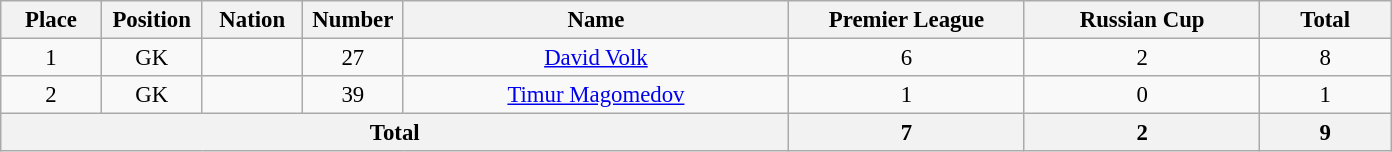<table class="wikitable" style="font-size: 95%; text-align: center;">
<tr>
<th width=60>Place</th>
<th width=60>Position</th>
<th width=60>Nation</th>
<th width=60>Number</th>
<th width=250>Name</th>
<th width=150>Premier League</th>
<th width=150>Russian Cup</th>
<th width=80>Total</th>
</tr>
<tr>
<td>1</td>
<td>GK</td>
<td></td>
<td>27</td>
<td><a href='#'>David Volk</a></td>
<td>6</td>
<td>2</td>
<td>8</td>
</tr>
<tr>
<td>2</td>
<td>GK</td>
<td></td>
<td>39</td>
<td><a href='#'>Timur Magomedov</a></td>
<td>1</td>
<td>0</td>
<td>1</td>
</tr>
<tr>
<th colspan=5>Total</th>
<th>7</th>
<th>2</th>
<th>9</th>
</tr>
</table>
